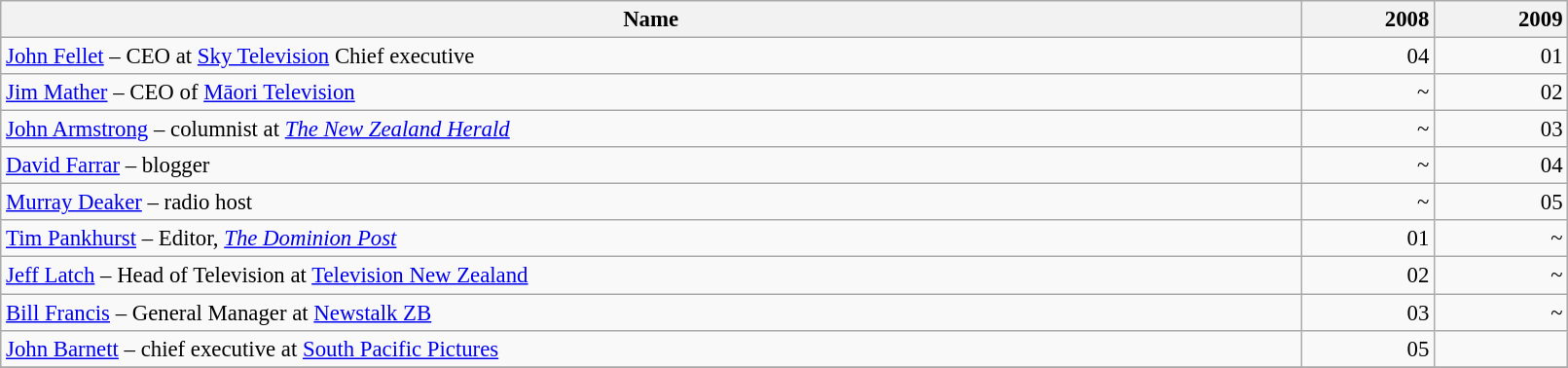<table class="wikitable sortable" width="85%" style="font-size:95%;">
<tr>
<th>Name</th>
<th style="text-align: right;">2008</th>
<th style="text-align: right;">2009</th>
</tr>
<tr>
<td><a href='#'>John Fellet</a> – CEO at <a href='#'>Sky Television</a> Chief executive</td>
<td style="text-align: right;">04</td>
<td style="text-align: right;">01</td>
</tr>
<tr>
<td><a href='#'>Jim Mather</a> – CEO of <a href='#'>Māori Television</a></td>
<td style="text-align: right;">~</td>
<td style="text-align: right;">02</td>
</tr>
<tr>
<td><a href='#'>John Armstrong</a> – columnist at <em><a href='#'>The New Zealand Herald</a></em></td>
<td style="text-align: right;">~</td>
<td style="text-align: right;">03</td>
</tr>
<tr>
<td><a href='#'>David Farrar</a> – blogger</td>
<td style="text-align: right;">~</td>
<td style="text-align: right;">04</td>
</tr>
<tr>
<td><a href='#'>Murray Deaker</a> – radio host</td>
<td style="text-align: right;">~</td>
<td style="text-align: right;">05</td>
</tr>
<tr>
<td><a href='#'>Tim Pankhurst</a> – Editor, <em><a href='#'>The Dominion Post</a></em></td>
<td style="text-align: right;">01</td>
<td style="text-align: right;">~</td>
</tr>
<tr>
<td><a href='#'>Jeff Latch</a> – Head of Television at <a href='#'>Television New Zealand</a></td>
<td style="text-align: right;">02</td>
<td style="text-align: right;">~</td>
</tr>
<tr>
<td><a href='#'>Bill Francis</a> – General Manager at <a href='#'>Newstalk ZB</a></td>
<td style="text-align: right;">03</td>
<td style="text-align: right;">~</td>
</tr>
<tr>
<td><a href='#'>John Barnett</a> – chief executive at <a href='#'>South Pacific Pictures</a></td>
<td style="text-align: right;">05</td>
<td style="text-align: right;"></td>
</tr>
<tr>
</tr>
</table>
